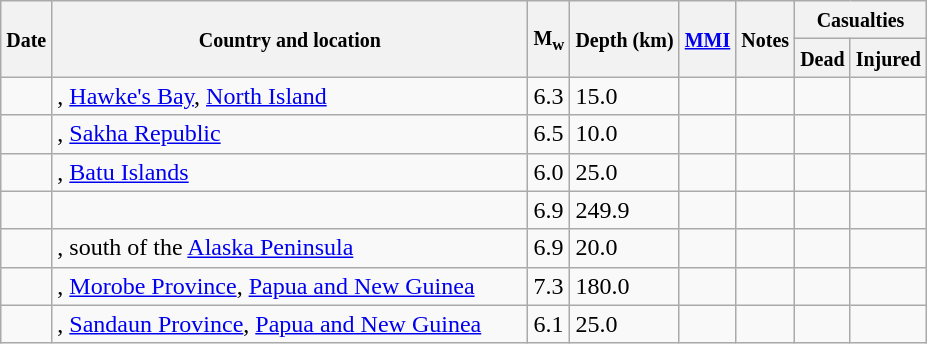<table class="wikitable sortable sort-under" style="border:1px black; margin-left:1em;">
<tr>
<th rowspan="2"><small>Date</small></th>
<th rowspan="2" style="width: 310px"><small>Country and location</small></th>
<th rowspan="2"><small>M<sub>w</sub></small></th>
<th rowspan="2"><small>Depth (km)</small></th>
<th rowspan="2"><small><a href='#'>MMI</a></small></th>
<th rowspan="2" class="unsortable"><small>Notes</small></th>
<th colspan="2"><small>Casualties</small></th>
</tr>
<tr>
<th><small>Dead</small></th>
<th><small>Injured</small></th>
</tr>
<tr>
<td></td>
<td>, <a href='#'>Hawke's Bay</a>, <a href='#'>North Island</a></td>
<td>6.3</td>
<td>15.0</td>
<td></td>
<td></td>
<td></td>
<td></td>
</tr>
<tr>
<td></td>
<td>, <a href='#'>Sakha Republic</a></td>
<td>6.5</td>
<td>10.0</td>
<td></td>
<td></td>
<td></td>
<td></td>
</tr>
<tr>
<td></td>
<td>, <a href='#'>Batu Islands</a></td>
<td>6.0</td>
<td>25.0</td>
<td></td>
<td></td>
<td></td>
<td></td>
</tr>
<tr>
<td></td>
<td></td>
<td>6.9</td>
<td>249.9</td>
<td></td>
<td></td>
<td></td>
<td></td>
</tr>
<tr>
<td></td>
<td>, south of the <a href='#'>Alaska Peninsula</a></td>
<td>6.9</td>
<td>20.0</td>
<td></td>
<td></td>
<td></td>
<td></td>
</tr>
<tr>
<td></td>
<td>, <a href='#'>Morobe Province</a>, <a href='#'>Papua and New Guinea</a></td>
<td>7.3</td>
<td>180.0</td>
<td></td>
<td></td>
<td></td>
<td></td>
</tr>
<tr>
<td></td>
<td>, <a href='#'>Sandaun Province</a>, <a href='#'>Papua and New Guinea</a></td>
<td>6.1</td>
<td>25.0</td>
<td></td>
<td></td>
<td></td>
<td></td>
</tr>
</table>
